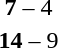<table style="text-align:center">
<tr>
<th width=200></th>
<th width=100></th>
<th width=200></th>
</tr>
<tr>
<td align=right><strong></strong></td>
<td><strong>7</strong> – 4</td>
<td align=left></td>
</tr>
<tr>
<td align=right><strong></strong></td>
<td><strong>14</strong> – 9</td>
<td align=left></td>
</tr>
</table>
